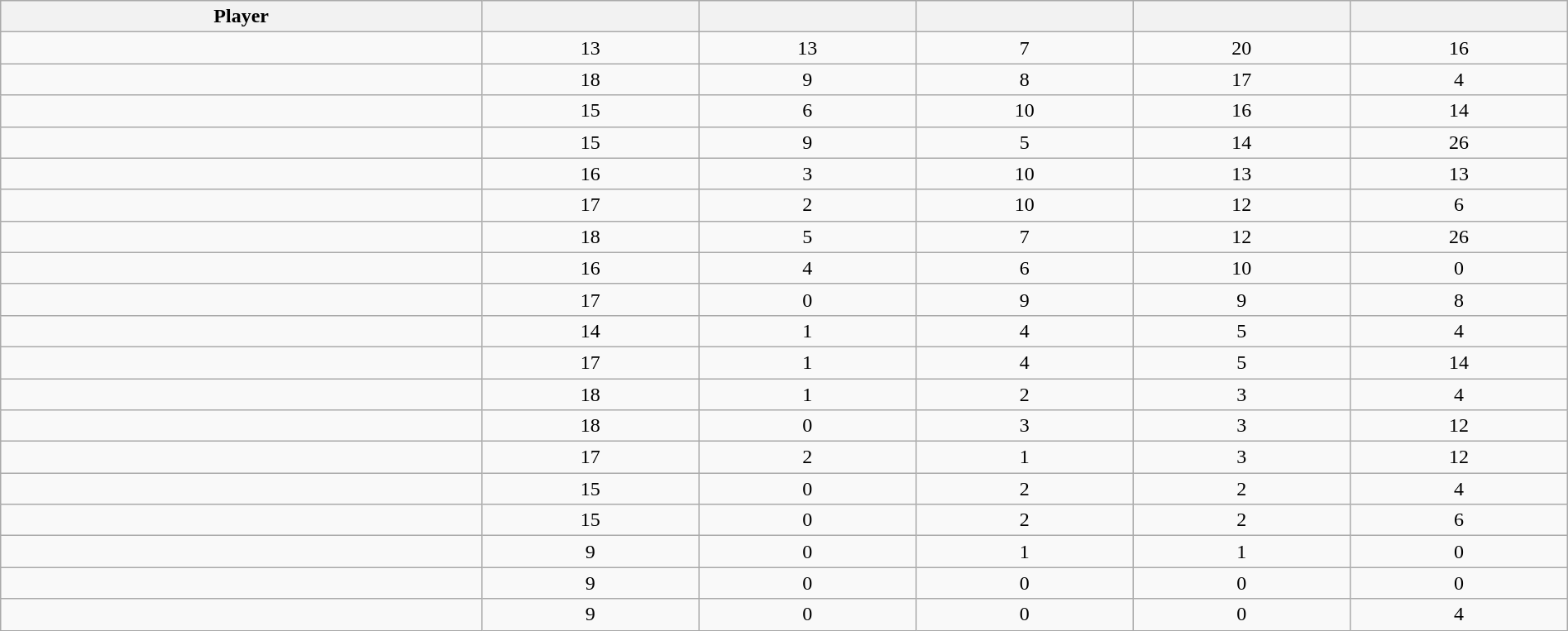<table class="wikitable sortable" style="width:100%; text-align:center;">
<tr>
<th>Player</th>
<th></th>
<th></th>
<th></th>
<th></th>
<th></th>
</tr>
<tr>
<td></td>
<td>13</td>
<td>13</td>
<td>7</td>
<td>20</td>
<td>16</td>
</tr>
<tr>
<td></td>
<td>18</td>
<td>9</td>
<td>8</td>
<td>17</td>
<td>4</td>
</tr>
<tr>
<td></td>
<td>15</td>
<td>6</td>
<td>10</td>
<td>16</td>
<td>14</td>
</tr>
<tr>
<td></td>
<td>15</td>
<td>9</td>
<td>5</td>
<td>14</td>
<td>26</td>
</tr>
<tr>
<td></td>
<td>16</td>
<td>3</td>
<td>10</td>
<td>13</td>
<td>13</td>
</tr>
<tr>
<td></td>
<td>17</td>
<td>2</td>
<td>10</td>
<td>12</td>
<td>6</td>
</tr>
<tr>
<td></td>
<td>18</td>
<td>5</td>
<td>7</td>
<td>12</td>
<td>26</td>
</tr>
<tr>
<td></td>
<td>16</td>
<td>4</td>
<td>6</td>
<td>10</td>
<td>0</td>
</tr>
<tr>
<td></td>
<td>17</td>
<td>0</td>
<td>9</td>
<td>9</td>
<td>8</td>
</tr>
<tr>
<td></td>
<td>14</td>
<td>1</td>
<td>4</td>
<td>5</td>
<td>4</td>
</tr>
<tr>
<td></td>
<td>17</td>
<td>1</td>
<td>4</td>
<td>5</td>
<td>14</td>
</tr>
<tr>
<td></td>
<td>18</td>
<td>1</td>
<td>2</td>
<td>3</td>
<td>4</td>
</tr>
<tr>
<td></td>
<td>18</td>
<td>0</td>
<td>3</td>
<td>3</td>
<td>12</td>
</tr>
<tr>
<td></td>
<td>17</td>
<td>2</td>
<td>1</td>
<td>3</td>
<td>12</td>
</tr>
<tr>
<td></td>
<td>15</td>
<td>0</td>
<td>2</td>
<td>2</td>
<td>4</td>
</tr>
<tr>
<td></td>
<td>15</td>
<td>0</td>
<td>2</td>
<td>2</td>
<td>6</td>
</tr>
<tr>
<td></td>
<td>9</td>
<td>0</td>
<td>1</td>
<td>1</td>
<td>0</td>
</tr>
<tr>
<td></td>
<td>9</td>
<td>0</td>
<td>0</td>
<td>0</td>
<td>0</td>
</tr>
<tr>
<td></td>
<td>9</td>
<td>0</td>
<td>0</td>
<td>0</td>
<td>4</td>
</tr>
</table>
